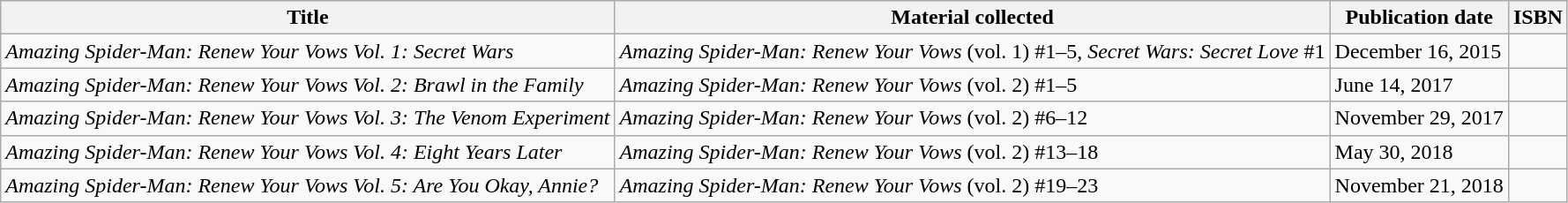<table class="wikitable">
<tr>
<th scope="col">Title</th>
<th scope="col">Material collected</th>
<th scope="col">Publication date</th>
<th scope="col">ISBN</th>
</tr>
<tr>
<td><em>Amazing Spider-Man: Renew Your Vows Vol. 1: Secret Wars</em></td>
<td><em>Amazing Spider-Man: Renew Your Vows</em> (vol. 1) #1–5, <em>Secret Wars: Secret Love</em> #1</td>
<td>December 16, 2015</td>
<td></td>
</tr>
<tr>
<td><em>Amazing Spider-Man: Renew Your Vows Vol. 2: Brawl in the Family</em></td>
<td><em>Amazing Spider-Man: Renew Your Vows</em> (vol. 2) #1–5</td>
<td>June 14, 2017</td>
<td></td>
</tr>
<tr>
<td><em>Amazing Spider-Man: Renew Your Vows Vol. 3: The Venom Experiment</em></td>
<td><em>Amazing Spider-Man: Renew Your Vows</em> (vol. 2) #6–12</td>
<td>November 29, 2017</td>
<td></td>
</tr>
<tr>
<td><em>Amazing Spider-Man: Renew Your Vows Vol. 4: Eight Years Later</em></td>
<td><em>Amazing Spider-Man: Renew Your Vows</em> (vol. 2) #13–18</td>
<td>May 30, 2018</td>
<td></td>
</tr>
<tr>
<td><em>Amazing Spider-Man: Renew Your Vows Vol. 5: Are You Okay, Annie?</em></td>
<td><em>Amazing Spider-Man: Renew Your Vows</em> (vol. 2) #19–23</td>
<td>November 21, 2018</td>
<td></td>
</tr>
</table>
